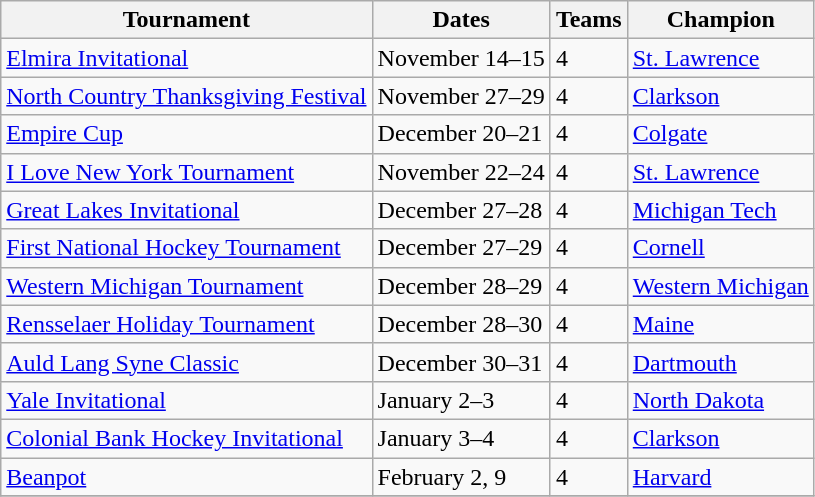<table class="wikitable">
<tr>
<th>Tournament</th>
<th>Dates</th>
<th>Teams</th>
<th>Champion</th>
</tr>
<tr>
<td><a href='#'>Elmira Invitational</a></td>
<td>November 14–15</td>
<td>4</td>
<td><a href='#'>St. Lawrence</a></td>
</tr>
<tr>
<td><a href='#'>North Country Thanksgiving Festival</a></td>
<td>November 27–29</td>
<td>4</td>
<td><a href='#'>Clarkson</a></td>
</tr>
<tr>
<td><a href='#'>Empire Cup</a></td>
<td>December 20–21</td>
<td>4</td>
<td><a href='#'>Colgate</a></td>
</tr>
<tr>
<td><a href='#'>I Love New York Tournament</a></td>
<td>November 22–24</td>
<td>4</td>
<td><a href='#'>St. Lawrence</a></td>
</tr>
<tr>
<td><a href='#'>Great Lakes Invitational</a></td>
<td>December 27–28</td>
<td>4</td>
<td><a href='#'>Michigan Tech</a></td>
</tr>
<tr>
<td><a href='#'>First National Hockey Tournament</a></td>
<td>December 27–29</td>
<td>4</td>
<td><a href='#'>Cornell</a></td>
</tr>
<tr>
<td><a href='#'>Western Michigan Tournament</a></td>
<td>December 28–29</td>
<td>4</td>
<td><a href='#'>Western Michigan</a></td>
</tr>
<tr>
<td><a href='#'>Rensselaer Holiday Tournament</a></td>
<td>December 28–30</td>
<td>4</td>
<td><a href='#'>Maine</a></td>
</tr>
<tr>
<td><a href='#'>Auld Lang Syne Classic</a></td>
<td>December 30–31</td>
<td>4</td>
<td><a href='#'>Dartmouth</a></td>
</tr>
<tr>
<td><a href='#'>Yale Invitational</a></td>
<td>January 2–3</td>
<td>4</td>
<td><a href='#'>North Dakota</a></td>
</tr>
<tr>
<td><a href='#'>Colonial Bank Hockey Invitational</a></td>
<td>January 3–4</td>
<td>4</td>
<td><a href='#'>Clarkson</a></td>
</tr>
<tr>
<td><a href='#'>Beanpot</a></td>
<td>February 2, 9</td>
<td>4</td>
<td><a href='#'>Harvard</a></td>
</tr>
<tr>
</tr>
</table>
